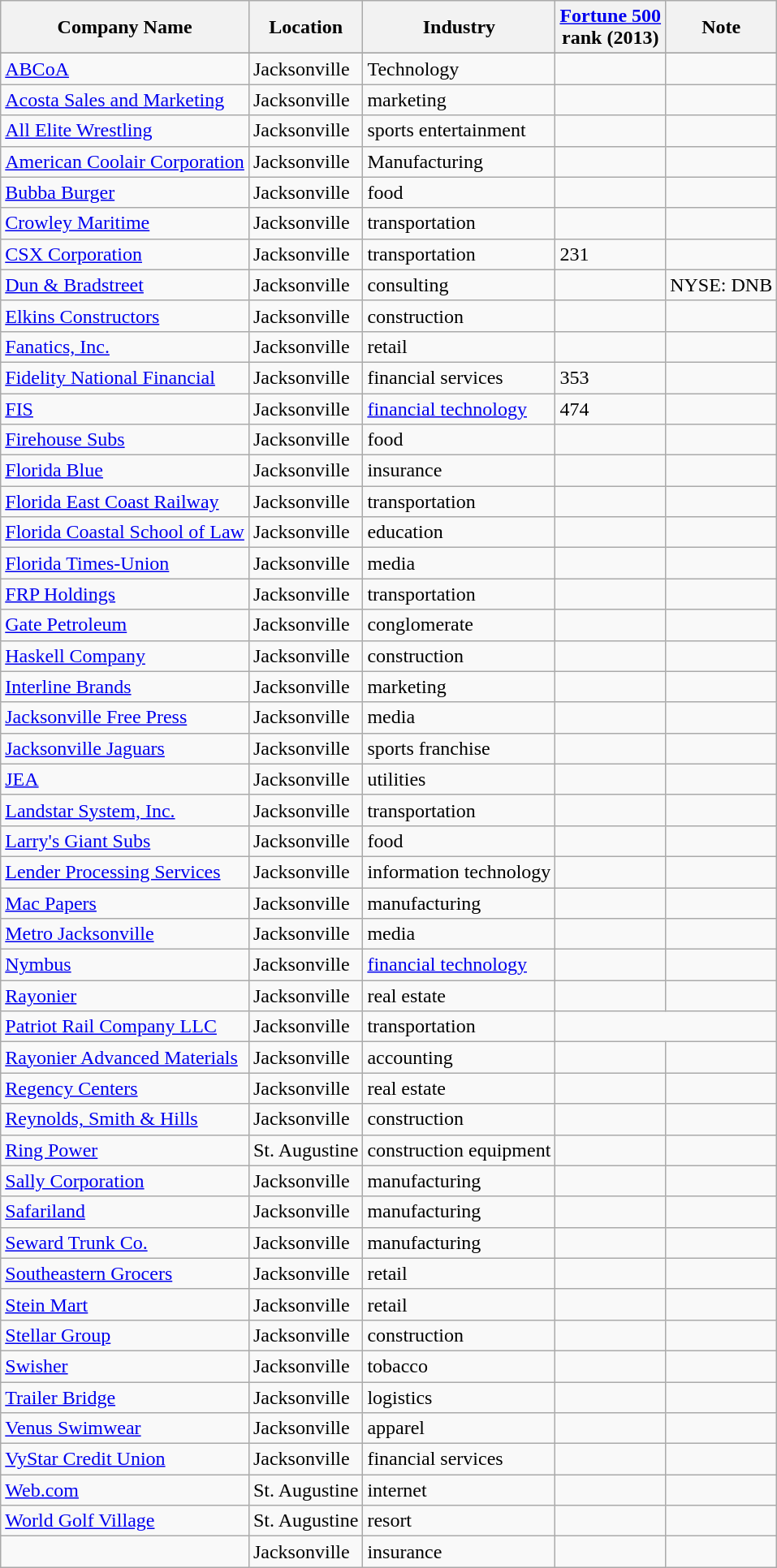<table class="wikitable sortable">
<tr>
<th>Company Name</th>
<th>Location</th>
<th>Industry</th>
<th><a href='#'>Fortune 500</a><br>rank (2013)</th>
<th class="sortable">Note</th>
</tr>
<tr>
</tr>
<tr>
<td><a href='#'>ABCoA</a></td>
<td>Jacksonville</td>
<td>Technology</td>
<td></td>
<td></td>
</tr>
<tr>
<td><a href='#'>Acosta Sales and Marketing</a></td>
<td>Jacksonville</td>
<td>marketing</td>
<td></td>
<td></td>
</tr>
<tr>
<td><a href='#'>All Elite Wrestling</a></td>
<td>Jacksonville</td>
<td>sports entertainment</td>
<td></td>
<td></td>
</tr>
<tr>
<td><a href='#'>American Coolair Corporation</a></td>
<td>Jacksonville</td>
<td>Manufacturing</td>
<td></td>
<td></td>
</tr>
<tr>
<td><a href='#'>Bubba Burger</a></td>
<td>Jacksonville</td>
<td>food</td>
<td></td>
<td></td>
</tr>
<tr>
<td><a href='#'>Crowley Maritime</a></td>
<td>Jacksonville</td>
<td>transportation</td>
<td></td>
<td></td>
</tr>
<tr>
<td><a href='#'>CSX Corporation</a></td>
<td>Jacksonville</td>
<td>transportation</td>
<td>231</td>
<td></td>
</tr>
<tr>
<td><a href='#'>Dun & Bradstreet</a></td>
<td>Jacksonville</td>
<td>consulting</td>
<td></td>
<td>NYSE: DNB</td>
</tr>
<tr>
<td><a href='#'>Elkins Constructors</a></td>
<td>Jacksonville</td>
<td>construction</td>
<td></td>
<td></td>
</tr>
<tr>
<td><a href='#'>Fanatics, Inc.</a></td>
<td>Jacksonville</td>
<td>retail</td>
<td></td>
<td></td>
</tr>
<tr>
<td><a href='#'>Fidelity National Financial</a></td>
<td>Jacksonville</td>
<td>financial services</td>
<td>353</td>
<td></td>
</tr>
<tr>
<td><a href='#'>FIS</a></td>
<td>Jacksonville</td>
<td><a href='#'>financial technology</a></td>
<td>474</td>
<td></td>
</tr>
<tr>
<td><a href='#'>Firehouse Subs</a></td>
<td>Jacksonville</td>
<td>food</td>
<td></td>
<td></td>
</tr>
<tr>
<td><a href='#'>Florida Blue</a></td>
<td>Jacksonville</td>
<td>insurance</td>
<td></td>
<td></td>
</tr>
<tr>
<td><a href='#'>Florida East Coast Railway</a></td>
<td>Jacksonville</td>
<td>transportation</td>
<td></td>
<td></td>
</tr>
<tr>
<td><a href='#'>Florida Coastal School of Law</a></td>
<td>Jacksonville</td>
<td>education</td>
<td></td>
<td></td>
</tr>
<tr>
<td><a href='#'>Florida Times-Union</a></td>
<td>Jacksonville</td>
<td>media</td>
<td></td>
<td></td>
</tr>
<tr>
<td><a href='#'>FRP Holdings</a></td>
<td>Jacksonville</td>
<td>transportation</td>
<td></td>
<td></td>
</tr>
<tr>
<td><a href='#'>Gate Petroleum</a></td>
<td>Jacksonville</td>
<td>conglomerate</td>
<td></td>
<td></td>
</tr>
<tr>
<td><a href='#'>Haskell Company</a></td>
<td>Jacksonville</td>
<td>construction</td>
<td></td>
<td></td>
</tr>
<tr>
<td><a href='#'>Interline Brands</a></td>
<td>Jacksonville</td>
<td>marketing</td>
<td></td>
<td></td>
</tr>
<tr>
<td><a href='#'>Jacksonville Free Press</a></td>
<td>Jacksonville</td>
<td>media</td>
<td></td>
<td></td>
</tr>
<tr>
<td><a href='#'>Jacksonville Jaguars</a></td>
<td>Jacksonville</td>
<td>sports franchise</td>
<td></td>
<td></td>
</tr>
<tr>
<td><a href='#'>JEA</a></td>
<td>Jacksonville</td>
<td>utilities</td>
<td></td>
<td></td>
</tr>
<tr>
<td><a href='#'>Landstar System, Inc.</a></td>
<td>Jacksonville</td>
<td>transportation</td>
<td></td>
<td></td>
</tr>
<tr>
<td><a href='#'>Larry's Giant Subs</a></td>
<td>Jacksonville</td>
<td>food</td>
<td></td>
<td></td>
</tr>
<tr>
<td><a href='#'>Lender Processing Services</a></td>
<td>Jacksonville</td>
<td>information technology</td>
<td></td>
<td></td>
</tr>
<tr>
<td><a href='#'>Mac Papers</a></td>
<td>Jacksonville</td>
<td>manufacturing</td>
<td></td>
<td></td>
</tr>
<tr>
<td><a href='#'>Metro Jacksonville</a></td>
<td>Jacksonville</td>
<td>media</td>
<td></td>
<td></td>
</tr>
<tr>
<td><a href='#'>Nymbus</a></td>
<td>Jacksonville</td>
<td><a href='#'>financial technology</a></td>
<td></td>
<td></td>
</tr>
<tr>
<td><a href='#'>Rayonier</a></td>
<td>Jacksonville</td>
<td>real estate</td>
<td></td>
<td></td>
</tr>
<tr>
<td><a href='#'>Patriot Rail Company LLC</a></td>
<td>Jacksonville</td>
<td>transportation</td>
</tr>
<tr>
<td><a href='#'>Rayonier Advanced Materials</a></td>
<td>Jacksonville</td>
<td>accounting</td>
<td></td>
<td></td>
</tr>
<tr>
<td><a href='#'>Regency Centers</a></td>
<td>Jacksonville</td>
<td>real estate</td>
<td></td>
<td></td>
</tr>
<tr>
<td><a href='#'>Reynolds, Smith & Hills</a></td>
<td>Jacksonville</td>
<td>construction</td>
<td></td>
<td></td>
</tr>
<tr>
<td><a href='#'>Ring Power</a></td>
<td>St. Augustine</td>
<td>construction equipment</td>
<td></td>
<td></td>
</tr>
<tr>
<td><a href='#'>Sally Corporation</a></td>
<td>Jacksonville</td>
<td>manufacturing</td>
<td></td>
<td></td>
</tr>
<tr>
<td><a href='#'>Safariland</a></td>
<td>Jacksonville</td>
<td>manufacturing</td>
<td></td>
<td></td>
</tr>
<tr>
<td><a href='#'>Seward Trunk Co.</a></td>
<td>Jacksonville</td>
<td>manufacturing</td>
<td></td>
<td></td>
</tr>
<tr>
<td><a href='#'>Southeastern Grocers</a></td>
<td>Jacksonville</td>
<td>retail</td>
<td></td>
<td></td>
</tr>
<tr>
<td><a href='#'>Stein Mart</a></td>
<td>Jacksonville</td>
<td>retail</td>
<td></td>
<td></td>
</tr>
<tr>
<td><a href='#'>Stellar Group</a></td>
<td>Jacksonville</td>
<td>construction</td>
<td></td>
<td></td>
</tr>
<tr>
<td><a href='#'>Swisher</a></td>
<td>Jacksonville</td>
<td>tobacco</td>
<td></td>
<td></td>
</tr>
<tr>
<td><a href='#'>Trailer Bridge</a></td>
<td>Jacksonville</td>
<td>logistics</td>
<td></td>
<td></td>
</tr>
<tr>
<td><a href='#'>Venus Swimwear</a></td>
<td>Jacksonville</td>
<td>apparel</td>
<td></td>
<td></td>
</tr>
<tr>
<td><a href='#'>VyStar Credit Union</a></td>
<td>Jacksonville</td>
<td>financial services</td>
<td></td>
<td></td>
</tr>
<tr>
<td><a href='#'>Web.com</a></td>
<td>St. Augustine</td>
<td>internet</td>
<td></td>
<td></td>
</tr>
<tr>
<td><a href='#'>World Golf Village</a></td>
<td>St. Augustine</td>
<td>resort</td>
<td></td>
<td></td>
</tr>
<tr>
<td></td>
<td>Jacksonville</td>
<td>insurance</td>
<td></td>
<td></td>
</tr>
</table>
